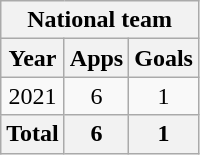<table class="wikitable" style="text-align:center">
<tr>
<th colspan=3>National team</th>
</tr>
<tr>
<th>Year</th>
<th>Apps</th>
<th>Goals</th>
</tr>
<tr>
<td>2021</td>
<td>6</td>
<td>1</td>
</tr>
<tr>
<th>Total</th>
<th>6</th>
<th>1</th>
</tr>
</table>
